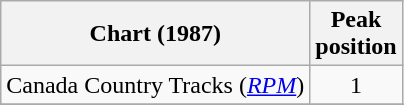<table class="wikitable">
<tr>
<th align="left">Chart (1987)</th>
<th align="center">Peak<br>position</th>
</tr>
<tr>
<td align="left">Canada Country Tracks (<em><a href='#'>RPM</a></em>)</td>
<td align="center">1</td>
</tr>
<tr>
</tr>
<tr>
</tr>
</table>
